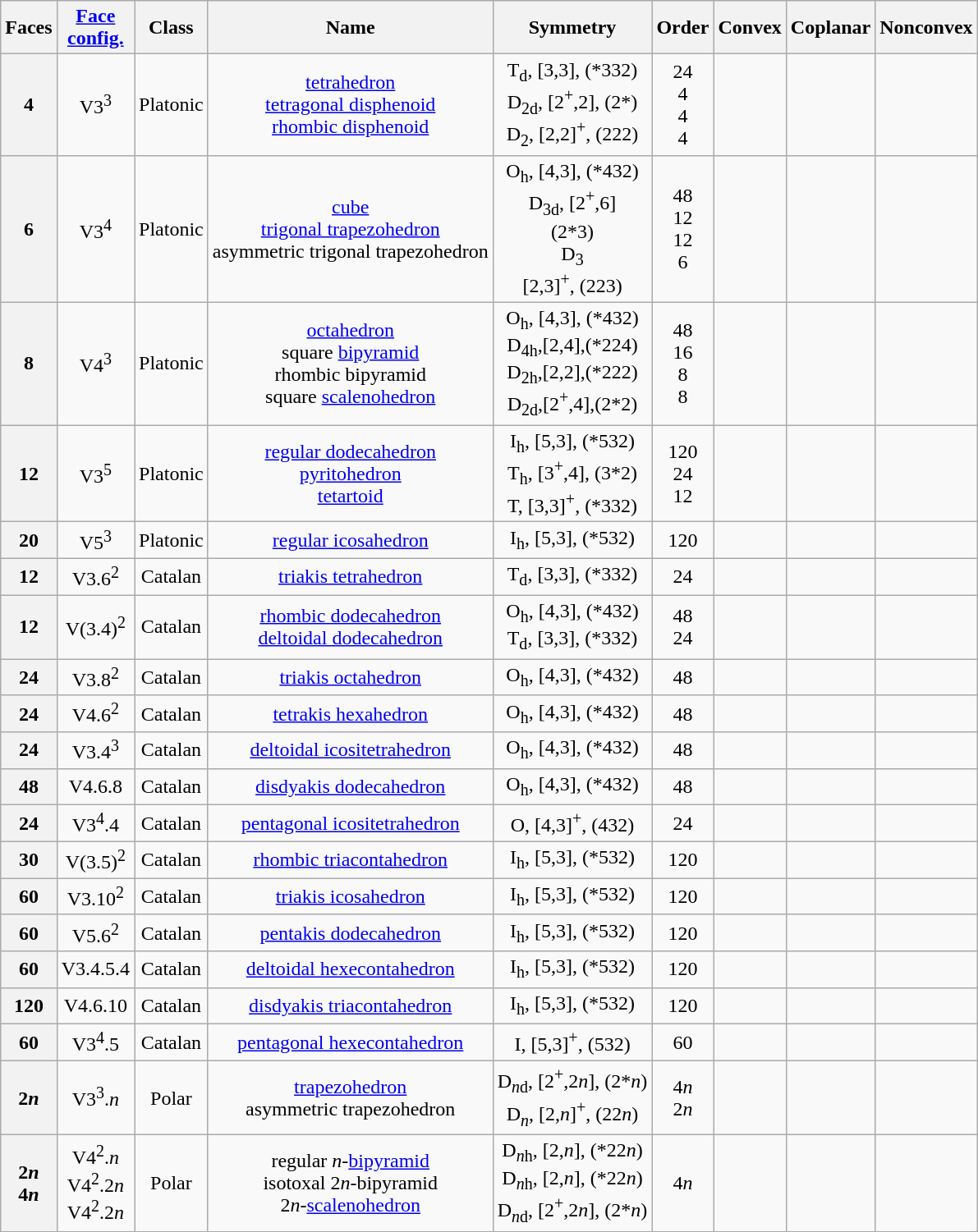<table class="wikitable sortable">
<tr>
<th>Faces</th>
<th><a href='#'>Face<br>config.</a></th>
<th>Class</th>
<th>Name</th>
<th>Symmetry</th>
<th>Order</th>
<th>Convex</th>
<th>Coplanar</th>
<th>Nonconvex</th>
</tr>
<tr align=center>
<th>4</th>
<td>V3<sup>3</sup></td>
<td>Platonic</td>
<td><a href='#'>tetrahedron</a><br><a href='#'>tetragonal disphenoid</a><br><a href='#'>rhombic disphenoid</a></td>
<td>T<sub>d</sub>, [3,3], (*332)<br>D<sub>2d</sub>, [2<sup>+</sup>,2], (2*)<br>D<sub>2</sub>, [2,2]<sup>+</sup>, (222)</td>
<td>24 <br>4<br>4<br>4</td>
<td></td>
<td></td>
<td></td>
</tr>
<tr align=center>
<th>6</th>
<td>V3<sup>4</sup></td>
<td>Platonic</td>
<td><a href='#'>cube</a><br><a href='#'>trigonal trapezohedron</a><br>asymmetric trigonal trapezohedron</td>
<td>O<sub>h</sub>, [4,3], (*432)<br>D<sub>3d</sub>, [2<sup>+</sup>,6]<br>(2*3)<br>D<sub>3</sub><br>[2,3]<sup>+</sup>, (223)</td>
<td>48<br>12<br>12<br>6</td>
<td></td>
<td></td>
<td></td>
</tr>
<tr align=center>
<th>8</th>
<td>V4<sup>3</sup></td>
<td>Platonic</td>
<td><a href='#'>octahedron</a><br>square <a href='#'>bipyramid</a><br>rhombic bipyramid<br>square <a href='#'>scalenohedron</a></td>
<td>O<sub>h</sub>, [4,3], (*432)<br>D<sub>4h</sub>,[2,4],(*224)<br>D<sub>2h</sub>,[2,2],(*222)<br>D<sub>2d</sub>,[2<sup>+</sup>,4],(2*2)</td>
<td>48<br>16<br>8<br>8</td>
<td></td>
<td></td>
<td></td>
</tr>
<tr align=center>
<th>12</th>
<td>V3<sup>5</sup></td>
<td>Platonic</td>
<td><a href='#'>regular dodecahedron</a><br><a href='#'>pyritohedron</a><br><a href='#'>tetartoid</a></td>
<td>I<sub>h</sub>, [5,3], (*532)<br>T<sub>h</sub>, [3<sup>+</sup>,4], (3*2)<br>T, [3,3]<sup>+</sup>, (*332)</td>
<td>120<br>24<br>12</td>
<td></td>
<td></td>
<td></td>
</tr>
<tr align=center>
<th>20</th>
<td>V5<sup>3</sup></td>
<td>Platonic</td>
<td><a href='#'>regular icosahedron</a></td>
<td>I<sub>h</sub>, [5,3], (*532)</td>
<td>120</td>
<td></td>
<td></td>
<td></td>
</tr>
<tr align=center>
<th>12</th>
<td>V3.6<sup>2</sup></td>
<td>Catalan</td>
<td><a href='#'>triakis tetrahedron</a></td>
<td>T<sub>d</sub>, [3,3], (*332)</td>
<td>24</td>
<td></td>
<td></td>
<td></td>
</tr>
<tr align=center>
<th>12</th>
<td>V(3.4)<sup>2</sup></td>
<td>Catalan</td>
<td><a href='#'>rhombic dodecahedron</a><br><a href='#'>deltoidal dodecahedron</a></td>
<td>O<sub>h</sub>, [4,3], (*432)<br>T<sub>d</sub>, [3,3], (*332)</td>
<td>48<br>24</td>
<td></td>
<td></td>
<td></td>
</tr>
<tr align=center>
<th>24</th>
<td>V3.8<sup>2</sup></td>
<td>Catalan</td>
<td><a href='#'>triakis octahedron</a></td>
<td>O<sub>h</sub>, [4,3], (*432)</td>
<td>48</td>
<td></td>
<td></td>
<td></td>
</tr>
<tr align=center>
<th>24</th>
<td>V4.6<sup>2</sup></td>
<td>Catalan</td>
<td><a href='#'>tetrakis hexahedron</a></td>
<td>O<sub>h</sub>, [4,3], (*432)</td>
<td>48</td>
<td></td>
<td></td>
<td></td>
</tr>
<tr align=center>
<th>24</th>
<td>V3.4<sup>3</sup></td>
<td>Catalan</td>
<td><a href='#'>deltoidal icositetrahedron</a></td>
<td>O<sub>h</sub>, [4,3], (*432)</td>
<td>48</td>
<td></td>
<td></td>
<td></td>
</tr>
<tr align=center>
<th>48</th>
<td>V4.6.8</td>
<td>Catalan</td>
<td><a href='#'>disdyakis dodecahedron</a></td>
<td>O<sub>h</sub>, [4,3], (*432)</td>
<td>48</td>
<td></td>
<td></td>
<td></td>
</tr>
<tr align=center>
<th>24</th>
<td>V3<sup>4</sup>.4</td>
<td>Catalan</td>
<td><a href='#'>pentagonal icositetrahedron</a></td>
<td>O, [4,3]<sup>+</sup>, (432)</td>
<td>24</td>
<td></td>
<td></td>
<td></td>
</tr>
<tr align=center>
<th>30</th>
<td>V(3.5)<sup>2</sup></td>
<td>Catalan</td>
<td><a href='#'>rhombic triacontahedron</a></td>
<td>I<sub>h</sub>, [5,3], (*532)</td>
<td>120</td>
<td></td>
<td></td>
<td></td>
</tr>
<tr align=center>
<th>60</th>
<td>V3.10<sup>2</sup></td>
<td>Catalan</td>
<td><a href='#'>triakis icosahedron</a></td>
<td>I<sub>h</sub>, [5,3], (*532)</td>
<td>120</td>
<td></td>
<td></td>
<td></td>
</tr>
<tr align=center>
<th>60</th>
<td>V5.6<sup>2</sup></td>
<td>Catalan</td>
<td><a href='#'>pentakis dodecahedron</a></td>
<td>I<sub>h</sub>, [5,3], (*532)</td>
<td>120</td>
<td></td>
<td></td>
<td></td>
</tr>
<tr align=center>
<th>60</th>
<td>V3.4.5.4</td>
<td>Catalan</td>
<td><a href='#'>deltoidal hexecontahedron</a></td>
<td>I<sub>h</sub>, [5,3], (*532)</td>
<td>120</td>
<td></td>
<td></td>
<td></td>
</tr>
<tr align=center>
<th>120</th>
<td>V4.6.10</td>
<td>Catalan</td>
<td><a href='#'>disdyakis triacontahedron</a></td>
<td>I<sub>h</sub>, [5,3], (*532)</td>
<td>120</td>
<td></td>
<td></td>
<td></td>
</tr>
<tr align=center>
<th>60</th>
<td>V3<sup>4</sup>.5</td>
<td>Catalan</td>
<td><a href='#'>pentagonal hexecontahedron</a></td>
<td>I, [5,3]<sup>+</sup>, (532)</td>
<td>60</td>
<td></td>
<td></td>
<td></td>
</tr>
<tr align=center>
<th>2<em>n</em></th>
<td>V3<sup>3</sup>.<em>n</em></td>
<td>Polar</td>
<td><a href='#'>trapezohedron</a><br>asymmetric trapezohedron</td>
<td>D<sub><em>n</em>d</sub>, [2<sup>+</sup>,2<em>n</em>], (2*<em>n</em>)<br>D<sub><em>n</em></sub>, [2,<em>n</em>]<sup>+</sup>, (22<em>n</em>)</td>
<td>4<em>n</em><br>2<em>n</em></td>
<td><br></td>
<td></td>
<td></td>
</tr>
<tr align=center>
<th>2<em>n</em><br>4<em>n</em></th>
<td>V4<sup>2</sup>.<em>n</em><br>V4<sup>2</sup>.2<em>n</em><br>V4<sup>2</sup>.2<em>n</em></td>
<td>Polar</td>
<td>regular <em>n</em>-<a href='#'>bipyramid</a><br>isotoxal 2<em>n</em>-bipyramid<br>2<em>n</em>-<a href='#'>scalenohedron</a></td>
<td>D<sub><em>n</em>h</sub>, [2,<em>n</em>], (*22<em>n</em>)<br>D<sub><em>n</em>h</sub>, [2,<em>n</em>], (*22<em>n</em>)<br>D<sub><em>n</em>d</sub>, [2<sup>+</sup>,2<em>n</em>], (2*<em>n</em>)</td>
<td>4<em>n</em></td>
<td></td>
<td></td>
<td></td>
</tr>
</table>
